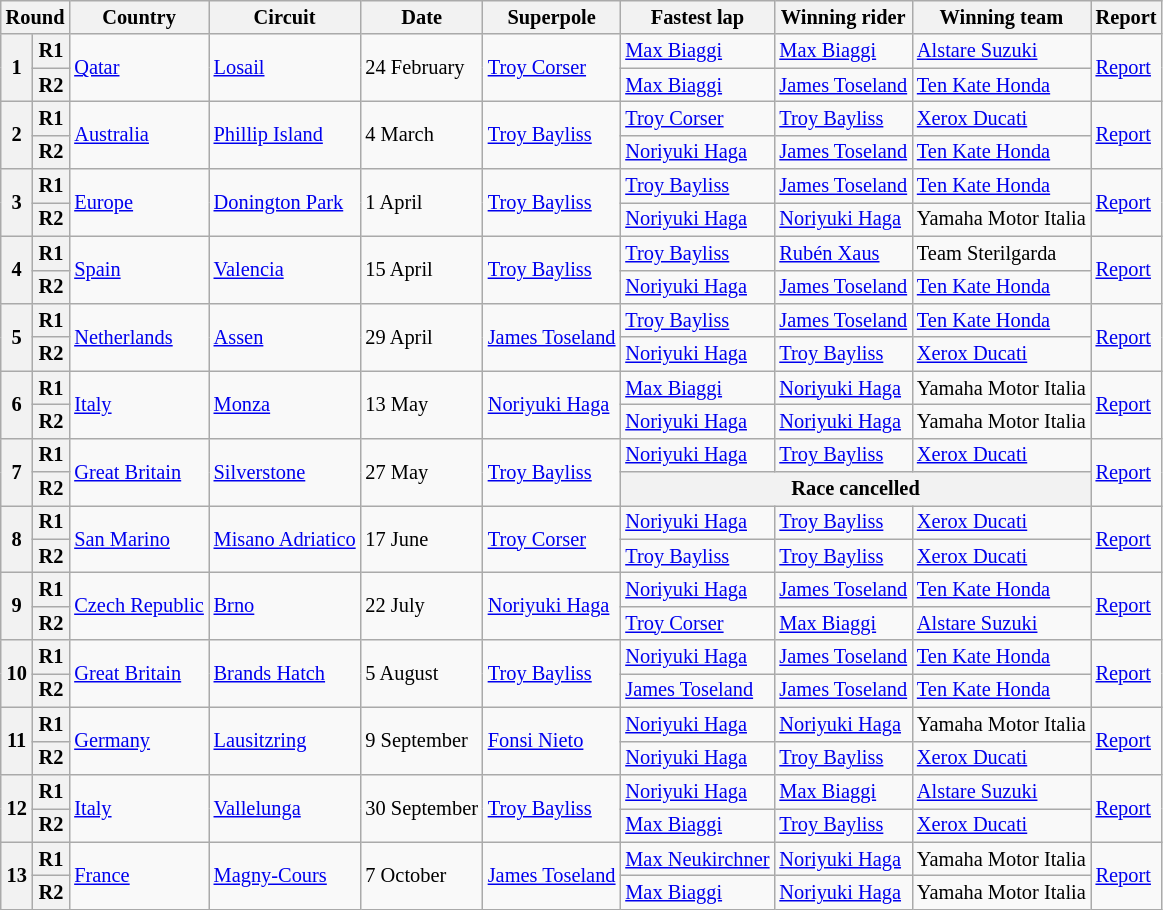<table class="wikitable" style="font-size: 85%">
<tr>
<th colspan=2>Round</th>
<th>Country</th>
<th>Circuit</th>
<th>Date</th>
<th>Superpole</th>
<th>Fastest lap</th>
<th>Winning rider</th>
<th>Winning team</th>
<th>Report</th>
</tr>
<tr>
<th rowspan=2>1</th>
<th>R1</th>
<td rowspan=2> <a href='#'>Qatar</a></td>
<td rowspan=2><a href='#'>Losail</a></td>
<td rowspan=2>24 February</td>
<td rowspan=2> <a href='#'>Troy Corser</a></td>
<td> <a href='#'>Max Biaggi</a></td>
<td> <a href='#'>Max Biaggi</a></td>
<td><a href='#'>Alstare Suzuki</a></td>
<td rowspan=2><a href='#'>Report</a></td>
</tr>
<tr>
<th>R2</th>
<td> <a href='#'>Max Biaggi</a></td>
<td> <a href='#'>James Toseland</a></td>
<td><a href='#'>Ten Kate Honda</a></td>
</tr>
<tr>
<th rowspan=2>2</th>
<th>R1</th>
<td rowspan=2> <a href='#'>Australia</a></td>
<td rowspan=2><a href='#'>Phillip Island</a></td>
<td rowspan=2>4 March</td>
<td rowspan=2> <a href='#'>Troy Bayliss</a></td>
<td> <a href='#'>Troy Corser</a></td>
<td> <a href='#'>Troy Bayliss</a></td>
<td><a href='#'>Xerox Ducati</a></td>
<td rowspan=2><a href='#'>Report</a></td>
</tr>
<tr>
<th>R2</th>
<td> <a href='#'>Noriyuki Haga</a></td>
<td> <a href='#'>James Toseland</a></td>
<td><a href='#'>Ten Kate Honda</a></td>
</tr>
<tr>
<th rowspan=2>3</th>
<th>R1</th>
<td rowspan=2> <a href='#'>Europe</a></td>
<td rowspan=2><a href='#'>Donington Park</a></td>
<td rowspan=2>1 April</td>
<td rowspan=2> <a href='#'>Troy Bayliss</a></td>
<td> <a href='#'>Troy Bayliss</a></td>
<td> <a href='#'>James Toseland</a></td>
<td><a href='#'>Ten Kate Honda</a></td>
<td rowspan=2><a href='#'>Report</a></td>
</tr>
<tr>
<th>R2</th>
<td> <a href='#'>Noriyuki Haga</a></td>
<td> <a href='#'>Noriyuki Haga</a></td>
<td>Yamaha Motor Italia</td>
</tr>
<tr>
<th rowspan=2>4</th>
<th>R1</th>
<td rowspan=2> <a href='#'>Spain</a></td>
<td rowspan=2><a href='#'>Valencia</a></td>
<td rowspan=2>15 April</td>
<td rowspan=2> <a href='#'>Troy Bayliss</a></td>
<td> <a href='#'>Troy Bayliss</a></td>
<td> <a href='#'>Rubén Xaus</a></td>
<td>Team Sterilgarda</td>
<td rowspan=2><a href='#'>Report</a></td>
</tr>
<tr>
<th>R2</th>
<td> <a href='#'>Noriyuki Haga</a></td>
<td> <a href='#'>James Toseland</a></td>
<td><a href='#'>Ten Kate Honda</a></td>
</tr>
<tr>
<th rowspan=2>5</th>
<th>R1</th>
<td rowspan=2> <a href='#'>Netherlands</a></td>
<td rowspan=2><a href='#'>Assen</a></td>
<td rowspan=2>29 April</td>
<td rowspan=2> <a href='#'>James Toseland</a></td>
<td> <a href='#'>Troy Bayliss</a></td>
<td> <a href='#'>James Toseland</a></td>
<td><a href='#'>Ten Kate Honda</a></td>
<td rowspan=2><a href='#'>Report</a></td>
</tr>
<tr>
<th>R2</th>
<td> <a href='#'>Noriyuki Haga</a></td>
<td> <a href='#'>Troy Bayliss</a></td>
<td><a href='#'>Xerox Ducati</a></td>
</tr>
<tr>
<th rowspan=2>6</th>
<th>R1</th>
<td rowspan=2> <a href='#'>Italy</a></td>
<td rowspan=2><a href='#'>Monza</a></td>
<td rowspan=2>13 May</td>
<td rowspan=2> <a href='#'>Noriyuki Haga</a></td>
<td> <a href='#'>Max Biaggi</a></td>
<td> <a href='#'>Noriyuki Haga</a></td>
<td>Yamaha Motor Italia</td>
<td rowspan=2><a href='#'>Report</a></td>
</tr>
<tr>
<th>R2</th>
<td> <a href='#'>Noriyuki Haga</a></td>
<td> <a href='#'>Noriyuki Haga</a></td>
<td>Yamaha Motor Italia</td>
</tr>
<tr>
<th rowspan=2>7</th>
<th>R1</th>
<td rowspan=2> <a href='#'>Great Britain</a></td>
<td rowspan=2><a href='#'>Silverstone</a></td>
<td rowspan=2>27 May</td>
<td rowspan=2> <a href='#'>Troy Bayliss</a></td>
<td> <a href='#'>Noriyuki Haga</a></td>
<td> <a href='#'>Troy Bayliss</a></td>
<td><a href='#'>Xerox Ducati</a></td>
<td rowspan=2><a href='#'>Report</a></td>
</tr>
<tr>
<th>R2</th>
<th colspan=3>Race cancelled</th>
</tr>
<tr>
<th rowspan=2>8</th>
<th>R1</th>
<td rowspan=2> <a href='#'>San Marino</a></td>
<td rowspan=2><a href='#'>Misano Adriatico</a></td>
<td rowspan=2>17 June</td>
<td rowspan=2> <a href='#'>Troy Corser</a></td>
<td> <a href='#'>Noriyuki Haga</a></td>
<td> <a href='#'>Troy Bayliss</a></td>
<td><a href='#'>Xerox Ducati</a></td>
<td rowspan=2><a href='#'>Report</a></td>
</tr>
<tr>
<th>R2</th>
<td> <a href='#'>Troy Bayliss</a></td>
<td> <a href='#'>Troy Bayliss</a></td>
<td><a href='#'>Xerox Ducati</a></td>
</tr>
<tr>
<th rowspan=2>9</th>
<th>R1</th>
<td rowspan=2> <a href='#'>Czech Republic</a></td>
<td rowspan=2><a href='#'>Brno</a></td>
<td rowspan=2>22 July</td>
<td rowspan=2> <a href='#'>Noriyuki Haga</a></td>
<td> <a href='#'>Noriyuki Haga</a></td>
<td> <a href='#'>James Toseland</a></td>
<td><a href='#'>Ten Kate Honda</a></td>
<td rowspan=2><a href='#'>Report</a></td>
</tr>
<tr>
<th>R2</th>
<td> <a href='#'>Troy Corser</a></td>
<td> <a href='#'>Max Biaggi</a></td>
<td><a href='#'>Alstare Suzuki</a></td>
</tr>
<tr>
<th rowspan=2>10</th>
<th>R1</th>
<td rowspan=2> <a href='#'>Great Britain</a></td>
<td rowspan=2><a href='#'>Brands Hatch</a></td>
<td rowspan=2>5 August</td>
<td rowspan=2> <a href='#'>Troy Bayliss</a></td>
<td> <a href='#'>Noriyuki Haga</a></td>
<td> <a href='#'>James Toseland</a></td>
<td><a href='#'>Ten Kate Honda</a></td>
<td rowspan=2><a href='#'>Report</a></td>
</tr>
<tr>
<th>R2</th>
<td> <a href='#'>James Toseland</a></td>
<td> <a href='#'>James Toseland</a></td>
<td><a href='#'>Ten Kate Honda</a></td>
</tr>
<tr>
<th rowspan=2>11</th>
<th>R1</th>
<td rowspan=2> <a href='#'>Germany</a></td>
<td rowspan=2><a href='#'>Lausitzring</a></td>
<td rowspan=2>9 September</td>
<td rowspan=2> <a href='#'>Fonsi Nieto</a></td>
<td> <a href='#'>Noriyuki Haga</a></td>
<td> <a href='#'>Noriyuki Haga</a></td>
<td>Yamaha Motor Italia</td>
<td rowspan=2><a href='#'>Report</a></td>
</tr>
<tr>
<th>R2</th>
<td> <a href='#'>Noriyuki Haga</a></td>
<td> <a href='#'>Troy Bayliss</a></td>
<td><a href='#'>Xerox Ducati</a></td>
</tr>
<tr>
<th rowspan=2>12</th>
<th>R1</th>
<td rowspan=2> <a href='#'>Italy</a></td>
<td rowspan=2><a href='#'>Vallelunga</a></td>
<td rowspan=2>30 September</td>
<td rowspan=2> <a href='#'>Troy Bayliss</a></td>
<td> <a href='#'>Noriyuki Haga</a></td>
<td> <a href='#'>Max Biaggi</a></td>
<td><a href='#'>Alstare Suzuki</a></td>
<td rowspan=2><a href='#'>Report</a></td>
</tr>
<tr>
<th>R2</th>
<td> <a href='#'>Max Biaggi</a></td>
<td> <a href='#'>Troy Bayliss</a></td>
<td><a href='#'>Xerox Ducati</a></td>
</tr>
<tr>
<th rowspan=2>13</th>
<th>R1</th>
<td rowspan=2> <a href='#'>France</a></td>
<td rowspan=2><a href='#'>Magny-Cours</a></td>
<td rowspan=2>7 October</td>
<td rowspan=2> <a href='#'>James Toseland</a></td>
<td> <a href='#'>Max Neukirchner</a></td>
<td> <a href='#'>Noriyuki Haga</a></td>
<td>Yamaha Motor Italia</td>
<td rowspan=2><a href='#'>Report</a></td>
</tr>
<tr>
<th>R2</th>
<td> <a href='#'>Max Biaggi</a></td>
<td> <a href='#'>Noriyuki Haga</a></td>
<td>Yamaha Motor Italia</td>
</tr>
</table>
